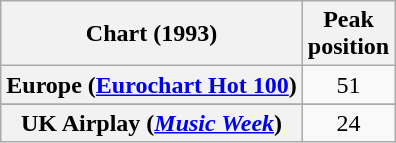<table class="wikitable sortable plainrowheaders" style="text-align:center">
<tr>
<th>Chart (1993)</th>
<th>Peak<br>position</th>
</tr>
<tr>
<th scope="row">Europe (<a href='#'>Eurochart Hot 100</a>)</th>
<td>51</td>
</tr>
<tr>
</tr>
<tr>
<th scope="row">UK Airplay (<em><a href='#'>Music Week</a></em>)</th>
<td>24</td>
</tr>
</table>
